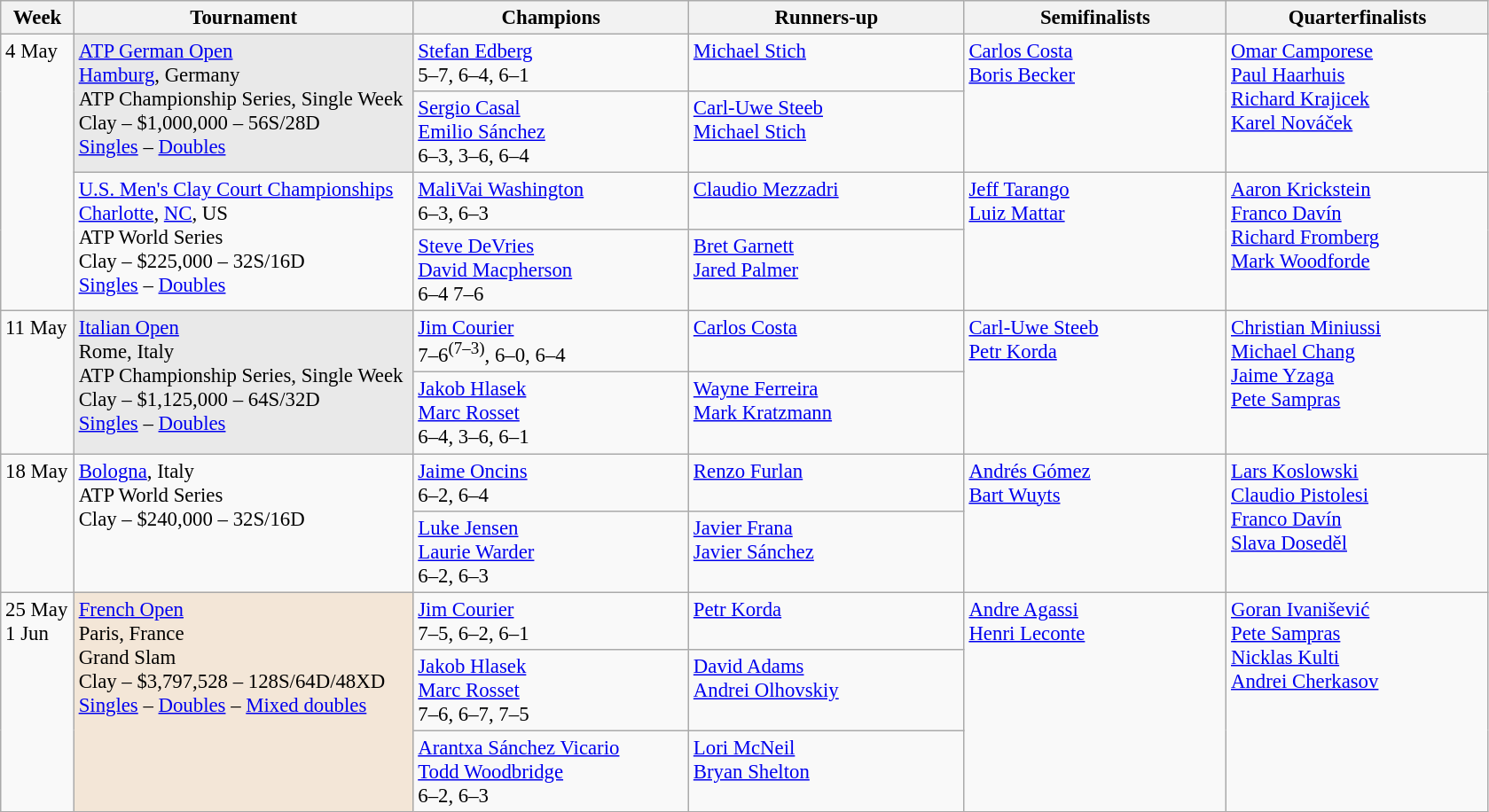<table class=wikitable style=font-size:95%>
<tr>
<th style="width:48px;">Week</th>
<th style="width:248px;">Tournament</th>
<th style="width:200px;">Champions</th>
<th style="width:200px;">Runners-up</th>
<th style="width:190px;">Semifinalists</th>
<th style="width:190px;">Quarterfinalists</th>
</tr>
<tr valign=top>
<td rowspan=4>4 May</td>
<td bgcolor=#E9E9E9 rowspan=2><a href='#'>ATP German Open</a> <br> <a href='#'>Hamburg</a>, Germany<br>ATP Championship Series, Single Week<br> Clay – $1,000,000 – 56S/28D <br> <a href='#'>Singles</a> – <a href='#'>Doubles</a></td>
<td> <a href='#'>Stefan Edberg</a><br> 5–7, 6–4, 6–1</td>
<td> <a href='#'>Michael Stich</a></td>
<td rowspan=2> <a href='#'>Carlos Costa</a><br> <a href='#'>Boris Becker</a></td>
<td rowspan=2> <a href='#'>Omar Camporese</a><br> <a href='#'>Paul Haarhuis</a><br> <a href='#'>Richard Krajicek</a><br> <a href='#'>Karel Nováček</a></td>
</tr>
<tr valign=top>
<td> <a href='#'>Sergio Casal</a> <br>  <a href='#'>Emilio Sánchez</a><br> 6–3, 3–6, 6–4</td>
<td> <a href='#'>Carl-Uwe Steeb</a> <br>  <a href='#'>Michael Stich</a></td>
</tr>
<tr valign=top>
<td rowspan=2><a href='#'>U.S. Men's Clay Court Championships</a> <br> <a href='#'>Charlotte</a>, <a href='#'>NC</a>, US<br>ATP World Series <br> Clay – $225,000 – 32S/16D <br> <a href='#'>Singles</a> – <a href='#'>Doubles</a></td>
<td> <a href='#'>MaliVai Washington</a><br> 6–3, 6–3</td>
<td> <a href='#'>Claudio Mezzadri</a></td>
<td rowspan=2> <a href='#'>Jeff Tarango</a><br> <a href='#'>Luiz Mattar</a></td>
<td rowspan=2> <a href='#'>Aaron Krickstein</a><br> <a href='#'>Franco Davín</a><br> <a href='#'>Richard Fromberg</a><br> <a href='#'>Mark Woodforde</a></td>
</tr>
<tr valign=top>
<td> <a href='#'>Steve DeVries</a> <br>  <a href='#'>David Macpherson</a><br> 6–4 7–6</td>
<td> <a href='#'>Bret Garnett</a> <br>  <a href='#'>Jared Palmer</a></td>
</tr>
<tr valign=top>
<td rowspan=2>11 May</td>
<td bgcolor=#E9E9E9 rowspan=2><a href='#'>Italian Open</a> <br>  Rome, Italy<br>ATP Championship Series, Single Week <br> Clay – $1,125,000 – 64S/32D <br> <a href='#'>Singles</a> – <a href='#'>Doubles</a></td>
<td> <a href='#'>Jim Courier</a><br> 7–6<sup>(7–3)</sup>, 6–0, 6–4</td>
<td> <a href='#'>Carlos Costa</a></td>
<td rowspan=2> <a href='#'>Carl-Uwe Steeb</a><br> <a href='#'>Petr Korda</a></td>
<td rowspan=2> <a href='#'>Christian Miniussi</a><br> <a href='#'>Michael Chang</a><br> <a href='#'>Jaime Yzaga</a><br> <a href='#'>Pete Sampras</a></td>
</tr>
<tr valign=top>
<td> <a href='#'>Jakob Hlasek</a> <br>  <a href='#'>Marc Rosset</a><br> 6–4, 3–6, 6–1</td>
<td> <a href='#'>Wayne Ferreira</a> <br>  <a href='#'>Mark Kratzmann</a></td>
</tr>
<tr valign=top>
<td rowspan=2>18 May</td>
<td rowspan=2><a href='#'>Bologna</a>, Italy<br>ATP World Series <br>Clay – $240,000 – 32S/16D</td>
<td> <a href='#'>Jaime Oncins</a><br> 6–2, 6–4</td>
<td> <a href='#'>Renzo Furlan</a></td>
<td rowspan=2> <a href='#'>Andrés Gómez</a><br> <a href='#'>Bart Wuyts</a></td>
<td rowspan=2> <a href='#'>Lars Koslowski</a><br> <a href='#'>Claudio Pistolesi</a><br> <a href='#'>Franco Davín</a><br> <a href='#'>Slava Doseděl</a></td>
</tr>
<tr valign=top>
<td> <a href='#'>Luke Jensen</a> <br>  <a href='#'>Laurie Warder</a><br> 6–2, 6–3</td>
<td> <a href='#'>Javier Frana</a> <br>  <a href='#'>Javier Sánchez</a></td>
</tr>
<tr valign=top>
<td rowspan=3>25 May<br>1 Jun</td>
<td bgcolor=#F3E6D7 rowspan=3><a href='#'>French Open</a><br>  Paris, France<br>Grand Slam<br>Clay – $3,797,528 – 128S/64D/48XD <br> <a href='#'>Singles</a> – <a href='#'>Doubles</a> – <a href='#'>Mixed doubles</a></td>
<td> <a href='#'>Jim Courier</a><br>7–5, 6–2, 6–1</td>
<td> <a href='#'>Petr Korda</a></td>
<td rowspan=3> <a href='#'>Andre Agassi</a> <br>  <a href='#'>Henri Leconte</a></td>
<td rowspan=3> <a href='#'>Goran Ivanišević</a> <br>  <a href='#'>Pete Sampras</a> <br>  <a href='#'>Nicklas Kulti</a> <br>  <a href='#'>Andrei Cherkasov</a></td>
</tr>
<tr valign=top>
<td> <a href='#'>Jakob Hlasek</a> <br>  <a href='#'>Marc Rosset</a><br> 7–6, 6–7, 7–5</td>
<td> <a href='#'>David Adams</a> <br>  <a href='#'>Andrei Olhovskiy</a></td>
</tr>
<tr valign=top>
<td> <a href='#'>Arantxa Sánchez Vicario</a> <br>  <a href='#'>Todd Woodbridge</a><br> 6–2, 6–3</td>
<td> <a href='#'>Lori McNeil</a> <br>  <a href='#'>Bryan Shelton</a></td>
</tr>
</table>
